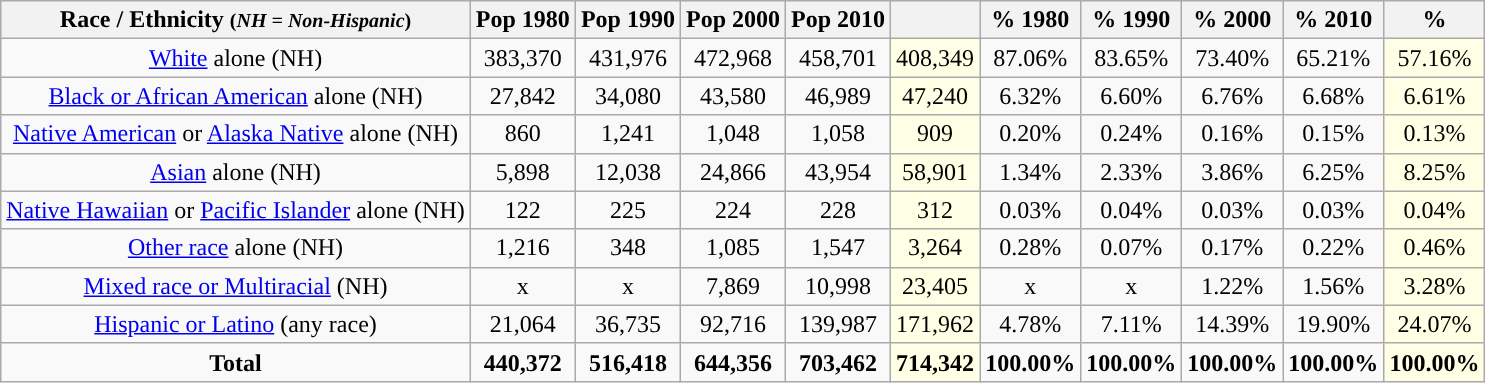<table class="wikitable" style="text-align:center;">
<tr>
<th>Race / Ethnicity <small>(<em>NH = Non-Hispanic</em>)</small></th>
<th>Pop 1980</th>
<th>Pop 1990</th>
<th>Pop 2000</th>
<th>Pop 2010</th>
<th></th>
<th>% 1980</th>
<th>% 1990</th>
<th>% 2000</th>
<th>% 2010</th>
<th>% </th>
</tr>
<tr>
<td><a href='#'>White</a> alone (NH)</td>
<td>383,370</td>
<td>431,976</td>
<td>472,968</td>
<td>458,701</td>
<td style='background: #ffffe6;'>408,349</td>
<td>87.06%</td>
<td>83.65%</td>
<td>73.40%</td>
<td>65.21%</td>
<td style='background: #ffffe6;'>57.16%</td>
</tr>
<tr>
<td><a href='#'>Black or African American</a> alone (NH)</td>
<td>27,842</td>
<td>34,080</td>
<td>43,580</td>
<td>46,989</td>
<td style='background: #ffffe6;'>47,240</td>
<td>6.32%</td>
<td>6.60%</td>
<td>6.76%</td>
<td>6.68%</td>
<td style='background: #ffffe6;'>6.61%</td>
</tr>
<tr>
<td><a href='#'>Native American</a> or <a href='#'>Alaska Native</a> alone (NH)</td>
<td>860 </td>
<td>1,241</td>
<td>1,048</td>
<td>1,058</td>
<td style='background: #ffffe6;'>909</td>
<td>0.20%</td>
<td>0.24%</td>
<td>0.16%</td>
<td>0.15%</td>
<td style='background: #ffffe6;'>0.13%</td>
</tr>
<tr>
<td><a href='#'>Asian</a> alone (NH)</td>
<td>5,898 </td>
<td>12,038</td>
<td>24,866</td>
<td>43,954</td>
<td style='background: #ffffe6;'>58,901</td>
<td>1.34%</td>
<td>2.33%</td>
<td>3.86%</td>
<td>6.25%</td>
<td style='background: #ffffe6;'>8.25%</td>
</tr>
<tr>
<td><a href='#'>Native Hawaiian</a> or <a href='#'>Pacific Islander</a> alone (NH)</td>
<td>122 </td>
<td>225</td>
<td>224</td>
<td>228</td>
<td style='background: #ffffe6;'>312</td>
<td>0.03%</td>
<td>0.04%</td>
<td>0.03%</td>
<td>0.03%</td>
<td style='background: #ffffe6;'>0.04%</td>
</tr>
<tr>
<td><a href='#'>Other race</a> alone (NH)</td>
<td>1,216 </td>
<td>348</td>
<td>1,085</td>
<td>1,547</td>
<td style='background: #ffffe6;'>3,264</td>
<td>0.28%</td>
<td>0.07%</td>
<td>0.17%</td>
<td>0.22%</td>
<td style='background: #ffffe6;'>0.46%</td>
</tr>
<tr>
<td><a href='#'>Mixed race or Multiracial</a> (NH)</td>
<td>x </td>
<td>x </td>
<td>7,869</td>
<td>10,998</td>
<td style='background: #ffffe6;'>23,405</td>
<td>x</td>
<td>x</td>
<td>1.22%</td>
<td>1.56%</td>
<td style='background: #ffffe6;'>3.28%</td>
</tr>
<tr>
<td><a href='#'>Hispanic or Latino</a> (any race)</td>
<td>21,064 </td>
<td>36,735</td>
<td>92,716</td>
<td>139,987</td>
<td style='background: #ffffe6;'>171,962</td>
<td>4.78%</td>
<td>7.11%</td>
<td>14.39%</td>
<td>19.90%</td>
<td style='background: #ffffe6;'>24.07%</td>
</tr>
<tr>
<td><strong>Total</strong></td>
<td><strong>440,372</strong></td>
<td><strong>516,418</strong></td>
<td><strong>644,356</strong></td>
<td><strong>703,462</strong></td>
<td style='background: #ffffe6;'><strong>714,342</strong></td>
<td><strong>100.00%</strong></td>
<td><strong>100.00%</strong></td>
<td><strong>100.00%</strong></td>
<td><strong>100.00%</strong></td>
<td style='background: #ffffe6;'><strong>100.00%</strong></td>
</tr>
</table>
